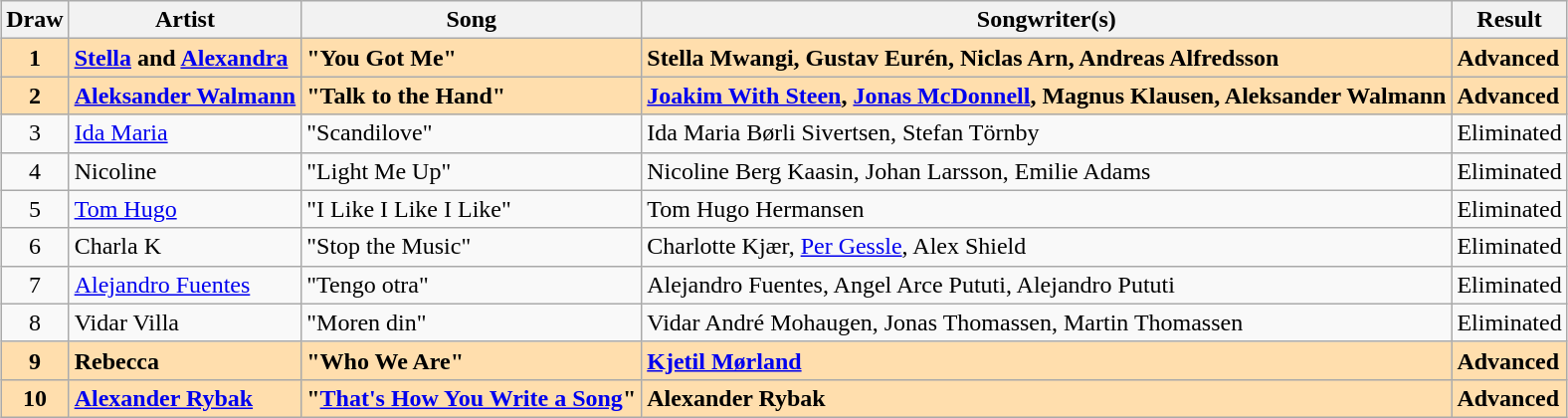<table class="sortable wikitable" style="margin: 1em auto 1em auto; text-align:center">
<tr>
<th>Draw</th>
<th>Artist</th>
<th>Song</th>
<th class="unsortable">Songwriter(s)</th>
<th>Result</th>
</tr>
<tr style="font-weight:bold; background:navajowhite;">
<td>1</td>
<td style="text-align:left;"><a href='#'>Stella</a> and <a href='#'>Alexandra</a></td>
<td style="text-align:left;">"You Got Me"</td>
<td style="text-align:left;">Stella Mwangi, Gustav Eurén, Niclas Arn, Andreas Alfredsson</td>
<td style="text-align:left;">Advanced</td>
</tr>
<tr style="font-weight:bold; background:navajowhite;">
<td>2</td>
<td style="text-align:left;"><a href='#'>Aleksander Walmann</a></td>
<td style="text-align:left;">"Talk to the Hand"</td>
<td style="text-align:left;"><a href='#'>Joakim With Steen</a>, <a href='#'>Jonas McDonnell</a>, Magnus Klausen, Aleksander Walmann</td>
<td style="text-align:left;">Advanced</td>
</tr>
<tr>
<td>3</td>
<td style="text-align:left;"><a href='#'>Ida Maria</a></td>
<td style="text-align:left;">"Scandilove"</td>
<td style="text-align:left;">Ida Maria Børli Sivertsen, Stefan Törnby</td>
<td style="text-align:left;">Eliminated</td>
</tr>
<tr>
<td>4</td>
<td style="text-align:left;">Nicoline</td>
<td style="text-align:left;">"Light Me Up"</td>
<td style="text-align:left;">Nicoline Berg Kaasin, Johan Larsson, Emilie Adams</td>
<td style="text-align:left;">Eliminated</td>
</tr>
<tr>
<td>5</td>
<td style="text-align:left;"><a href='#'>Tom Hugo</a></td>
<td style="text-align:left;">"I Like I Like I Like"</td>
<td style="text-align:left;">Tom Hugo Hermansen</td>
<td style="text-align:left;">Eliminated</td>
</tr>
<tr>
<td>6</td>
<td style="text-align:left;">Charla K</td>
<td style="text-align:left;">"Stop the Music"</td>
<td style="text-align:left;">Charlotte Kjær, <a href='#'>Per Gessle</a>, Alex Shield</td>
<td style="text-align:left;">Eliminated</td>
</tr>
<tr>
<td>7</td>
<td style="text-align:left;"><a href='#'>Alejandro Fuentes</a></td>
<td style="text-align:left;">"Tengo otra"</td>
<td style="text-align:left;">Alejandro Fuentes, Angel Arce Pututi, Alejandro Pututi</td>
<td style="text-align:left;">Eliminated</td>
</tr>
<tr>
<td>8</td>
<td style="text-align:left;">Vidar Villa</td>
<td style="text-align:left;">"Moren din"</td>
<td style="text-align:left;">Vidar André Mohaugen, Jonas Thomassen, Martin Thomassen</td>
<td style="text-align:left;">Eliminated</td>
</tr>
<tr style="font-weight:bold; background:navajowhite;">
<td>9</td>
<td style="text-align:left;">Rebecca</td>
<td style="text-align:left;">"Who We Are"</td>
<td style="text-align:left;"><a href='#'>Kjetil Mørland</a></td>
<td style="text-align:left;">Advanced</td>
</tr>
<tr style="font-weight:bold; background:navajowhite;">
<td>10</td>
<td style="text-align:left;"><a href='#'>Alexander Rybak</a></td>
<td style="text-align:left;">"<a href='#'>That's How You Write a Song</a>"</td>
<td style="text-align:left;">Alexander Rybak</td>
<td style="text-align:left;">Advanced</td>
</tr>
</table>
